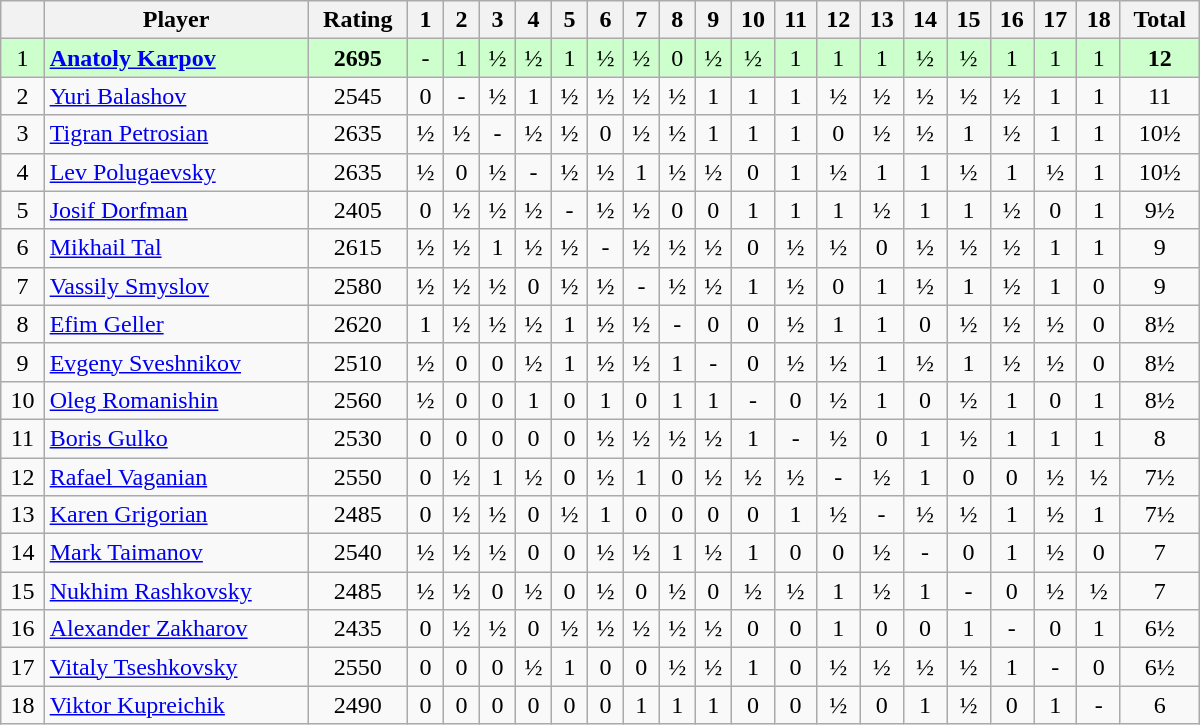<table class="wikitable" border="1" width="800px">
<tr>
<th></th>
<th>Player</th>
<th>Rating</th>
<th>1</th>
<th>2</th>
<th>3</th>
<th>4</th>
<th>5</th>
<th>6</th>
<th>7</th>
<th>8</th>
<th>9</th>
<th>10</th>
<th>11</th>
<th>12</th>
<th>13</th>
<th>14</th>
<th>15</th>
<th>16</th>
<th>17</th>
<th>18</th>
<th>Total</th>
</tr>
<tr align=center style="background:#ccffcc;">
<td>1</td>
<td align=left> <strong><a href='#'>Anatoly Karpov</a></strong></td>
<td><strong>2695</strong></td>
<td>-</td>
<td>1</td>
<td>½</td>
<td>½</td>
<td>1</td>
<td>½</td>
<td>½</td>
<td>0</td>
<td>½</td>
<td>½</td>
<td>1</td>
<td>1</td>
<td>1</td>
<td>½</td>
<td>½</td>
<td>1</td>
<td>1</td>
<td>1</td>
<td align=center><strong>12</strong></td>
</tr>
<tr align=center>
<td>2</td>
<td align=left> <a href='#'>Yuri Balashov</a></td>
<td>2545</td>
<td>0</td>
<td>-</td>
<td>½</td>
<td>1</td>
<td>½</td>
<td>½</td>
<td>½</td>
<td>½</td>
<td>1</td>
<td>1</td>
<td>1</td>
<td>½</td>
<td>½</td>
<td>½</td>
<td>½</td>
<td>½</td>
<td>1</td>
<td>1</td>
<td align=center>11</td>
</tr>
<tr align=center>
<td>3</td>
<td align=left> <a href='#'>Tigran Petrosian</a></td>
<td>2635</td>
<td>½</td>
<td>½</td>
<td>-</td>
<td>½</td>
<td>½</td>
<td>0</td>
<td>½</td>
<td>½</td>
<td>1</td>
<td>1</td>
<td>1</td>
<td>0</td>
<td>½</td>
<td>½</td>
<td>1</td>
<td>½</td>
<td>1</td>
<td>1</td>
<td align=center>10½</td>
</tr>
<tr align=center>
<td>4</td>
<td align=left> <a href='#'>Lev Polugaevsky</a></td>
<td>2635</td>
<td>½</td>
<td>0</td>
<td>½</td>
<td>-</td>
<td>½</td>
<td>½</td>
<td>1</td>
<td>½</td>
<td>½</td>
<td>0</td>
<td>1</td>
<td>½</td>
<td>1</td>
<td>1</td>
<td>½</td>
<td>1</td>
<td>½</td>
<td>1</td>
<td align=center>10½</td>
</tr>
<tr align=center>
<td>5</td>
<td align=left> <a href='#'>Josif Dorfman</a></td>
<td>2405</td>
<td>0</td>
<td>½</td>
<td>½</td>
<td>½</td>
<td>-</td>
<td>½</td>
<td>½</td>
<td>0</td>
<td>0</td>
<td>1</td>
<td>1</td>
<td>1</td>
<td>½</td>
<td>1</td>
<td>1</td>
<td>½</td>
<td>0</td>
<td>1</td>
<td align=center>9½</td>
</tr>
<tr align=center>
<td>6</td>
<td align=left> <a href='#'>Mikhail Tal</a></td>
<td>2615</td>
<td>½</td>
<td>½</td>
<td>1</td>
<td>½</td>
<td>½</td>
<td>-</td>
<td>½</td>
<td>½</td>
<td>½</td>
<td>0</td>
<td>½</td>
<td>½</td>
<td>0</td>
<td>½</td>
<td>½</td>
<td>½</td>
<td>1</td>
<td>1</td>
<td align=center>9</td>
</tr>
<tr align=center>
<td>7</td>
<td align=left> <a href='#'>Vassily Smyslov</a></td>
<td>2580</td>
<td>½</td>
<td>½</td>
<td>½</td>
<td>0</td>
<td>½</td>
<td>½</td>
<td>-</td>
<td>½</td>
<td>½</td>
<td>1</td>
<td>½</td>
<td>0</td>
<td>1</td>
<td>½</td>
<td>1</td>
<td>½</td>
<td>1</td>
<td>0</td>
<td align=center>9</td>
</tr>
<tr align=center>
<td>8</td>
<td align=left> <a href='#'>Efim Geller</a></td>
<td>2620</td>
<td>1</td>
<td>½</td>
<td>½</td>
<td>½</td>
<td>1</td>
<td>½</td>
<td>½</td>
<td>-</td>
<td>0</td>
<td>0</td>
<td>½</td>
<td>1</td>
<td>1</td>
<td>0</td>
<td>½</td>
<td>½</td>
<td>½</td>
<td>0</td>
<td align=center>8½</td>
</tr>
<tr align=center>
<td>9</td>
<td align=left> <a href='#'>Evgeny Sveshnikov</a></td>
<td>2510</td>
<td>½</td>
<td>0</td>
<td>0</td>
<td>½</td>
<td>1</td>
<td>½</td>
<td>½</td>
<td>1</td>
<td>-</td>
<td>0</td>
<td>½</td>
<td>½</td>
<td>1</td>
<td>½</td>
<td>1</td>
<td>½</td>
<td>½</td>
<td>0</td>
<td align=center>8½</td>
</tr>
<tr align=center>
<td>10</td>
<td align=left> <a href='#'>Oleg Romanishin</a></td>
<td>2560</td>
<td>½</td>
<td>0</td>
<td>0</td>
<td>1</td>
<td>0</td>
<td>1</td>
<td>0</td>
<td>1</td>
<td>1</td>
<td>-</td>
<td>0</td>
<td>½</td>
<td>1</td>
<td>0</td>
<td>½</td>
<td>1</td>
<td>0</td>
<td>1</td>
<td align=center>8½</td>
</tr>
<tr align=center>
<td>11</td>
<td align=left> <a href='#'>Boris Gulko</a></td>
<td>2530</td>
<td>0</td>
<td>0</td>
<td>0</td>
<td>0</td>
<td>0</td>
<td>½</td>
<td>½</td>
<td>½</td>
<td>½</td>
<td>1</td>
<td>-</td>
<td>½</td>
<td>0</td>
<td>1</td>
<td>½</td>
<td>1</td>
<td>1</td>
<td>1</td>
<td align=center>8</td>
</tr>
<tr align=center>
<td>12</td>
<td align=left> <a href='#'>Rafael Vaganian</a></td>
<td>2550</td>
<td>0</td>
<td>½</td>
<td>1</td>
<td>½</td>
<td>0</td>
<td>½</td>
<td>1</td>
<td>0</td>
<td>½</td>
<td>½</td>
<td>½</td>
<td>-</td>
<td>½</td>
<td>1</td>
<td>0</td>
<td>0</td>
<td>½</td>
<td>½</td>
<td align=center>7½</td>
</tr>
<tr align=center>
<td>13</td>
<td align=left> <a href='#'>Karen Grigorian</a></td>
<td>2485</td>
<td>0</td>
<td>½</td>
<td>½</td>
<td>0</td>
<td>½</td>
<td>1</td>
<td>0</td>
<td>0</td>
<td>0</td>
<td>0</td>
<td>1</td>
<td>½</td>
<td>-</td>
<td>½</td>
<td>½</td>
<td>1</td>
<td>½</td>
<td>1</td>
<td align=center>7½</td>
</tr>
<tr align=center>
<td>14</td>
<td align=left> <a href='#'>Mark Taimanov</a></td>
<td>2540</td>
<td>½</td>
<td>½</td>
<td>½</td>
<td>0</td>
<td>0</td>
<td>½</td>
<td>½</td>
<td>1</td>
<td>½</td>
<td>1</td>
<td>0</td>
<td>0</td>
<td>½</td>
<td>-</td>
<td>0</td>
<td>1</td>
<td>½</td>
<td>0</td>
<td align=center>7</td>
</tr>
<tr align=center>
<td>15</td>
<td align=left> <a href='#'>Nukhim Rashkovsky</a></td>
<td>2485</td>
<td>½</td>
<td>½</td>
<td>0</td>
<td>½</td>
<td>0</td>
<td>½</td>
<td>0</td>
<td>½</td>
<td>0</td>
<td>½</td>
<td>½</td>
<td>1</td>
<td>½</td>
<td>1</td>
<td>-</td>
<td>0</td>
<td>½</td>
<td>½</td>
<td align=center>7</td>
</tr>
<tr align=center>
<td>16</td>
<td align=left> <a href='#'>Alexander Zakharov</a></td>
<td>2435</td>
<td>0</td>
<td>½</td>
<td>½</td>
<td>0</td>
<td>½</td>
<td>½</td>
<td>½</td>
<td>½</td>
<td>½</td>
<td>0</td>
<td>0</td>
<td>1</td>
<td>0</td>
<td>0</td>
<td>1</td>
<td>-</td>
<td>0</td>
<td>1</td>
<td align=center>6½</td>
</tr>
<tr align=center>
<td>17</td>
<td align=left> <a href='#'>Vitaly Tseshkovsky</a></td>
<td>2550</td>
<td>0</td>
<td>0</td>
<td>0</td>
<td>½</td>
<td>1</td>
<td>0</td>
<td>0</td>
<td>½</td>
<td>½</td>
<td>1</td>
<td>0</td>
<td>½</td>
<td>½</td>
<td>½</td>
<td>½</td>
<td>1</td>
<td>-</td>
<td>0</td>
<td align=center>6½</td>
</tr>
<tr align=center>
<td>18</td>
<td align=left> <a href='#'>Viktor Kupreichik</a></td>
<td>2490</td>
<td>0</td>
<td>0</td>
<td>0</td>
<td>0</td>
<td>0</td>
<td>0</td>
<td>1</td>
<td>1</td>
<td>1</td>
<td>0</td>
<td>0</td>
<td>½</td>
<td>0</td>
<td>1</td>
<td>½</td>
<td>0</td>
<td>1</td>
<td>-</td>
<td align=center>6</td>
</tr>
</table>
